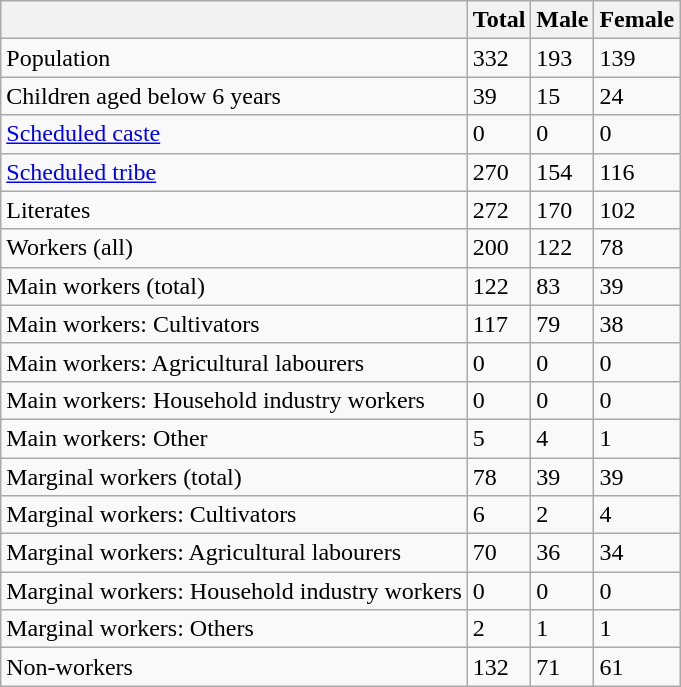<table class="wikitable sortable">
<tr>
<th></th>
<th>Total</th>
<th>Male</th>
<th>Female</th>
</tr>
<tr>
<td>Population</td>
<td>332</td>
<td>193</td>
<td>139</td>
</tr>
<tr>
<td>Children aged below 6 years</td>
<td>39</td>
<td>15</td>
<td>24</td>
</tr>
<tr>
<td><a href='#'>Scheduled caste</a></td>
<td>0</td>
<td>0</td>
<td>0</td>
</tr>
<tr>
<td><a href='#'>Scheduled tribe</a></td>
<td>270</td>
<td>154</td>
<td>116</td>
</tr>
<tr>
<td>Literates</td>
<td>272</td>
<td>170</td>
<td>102</td>
</tr>
<tr>
<td>Workers (all)</td>
<td>200</td>
<td>122</td>
<td>78</td>
</tr>
<tr>
<td>Main workers (total)</td>
<td>122</td>
<td>83</td>
<td>39</td>
</tr>
<tr>
<td>Main workers: Cultivators</td>
<td>117</td>
<td>79</td>
<td>38</td>
</tr>
<tr>
<td>Main workers: Agricultural labourers</td>
<td>0</td>
<td>0</td>
<td>0</td>
</tr>
<tr>
<td>Main workers: Household industry workers</td>
<td>0</td>
<td>0</td>
<td>0</td>
</tr>
<tr>
<td>Main workers: Other</td>
<td>5</td>
<td>4</td>
<td>1</td>
</tr>
<tr>
<td>Marginal workers (total)</td>
<td>78</td>
<td>39</td>
<td>39</td>
</tr>
<tr>
<td>Marginal workers: Cultivators</td>
<td>6</td>
<td>2</td>
<td>4</td>
</tr>
<tr>
<td>Marginal workers: Agricultural labourers</td>
<td>70</td>
<td>36</td>
<td>34</td>
</tr>
<tr>
<td>Marginal workers: Household industry workers</td>
<td>0</td>
<td>0</td>
<td>0</td>
</tr>
<tr>
<td>Marginal workers: Others</td>
<td>2</td>
<td>1</td>
<td>1</td>
</tr>
<tr>
<td>Non-workers</td>
<td>132</td>
<td>71</td>
<td>61</td>
</tr>
</table>
